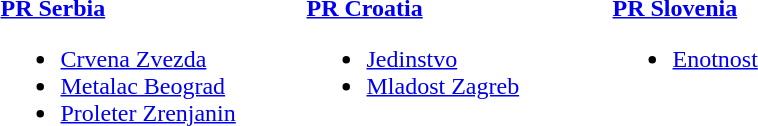<table>
<tr>
<td style="width:200px; vertical-align:top;"><strong> <a href='#'>PR Serbia</a></strong><br><ul><li><a href='#'>Crvena Zvezda</a></li><li><a href='#'>Metalac Beograd</a></li><li><a href='#'>Proleter Zrenjanin</a></li></ul></td>
<td style="width:200px; vertical-align:top;"><strong> <a href='#'>PR Croatia</a></strong><br><ul><li><a href='#'>Jedinstvo</a></li><li><a href='#'>Mladost Zagreb</a></li></ul></td>
<td style="width:200px; vertical-align:top;"><strong> <a href='#'>PR Slovenia</a></strong><br><ul><li><a href='#'>Enotnost</a></li></ul></td>
</tr>
</table>
